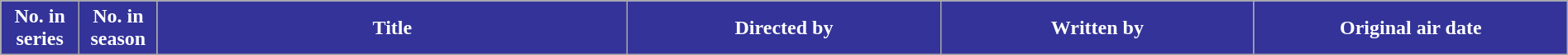<table class="wikitable plainrowheaders" style="margin: auto; width: 100%">
<tr>
<th !  style="background:#339; color:#fff; text-align:center; width:5%;">No. in<br>series</th>
<th !  style="background:#339; color:#fff; text-align:center; width:5%;">No. in<br>season</th>
<th !  style="background:#339; color:#fff; text-align:center; width:30%;">Title</th>
<th !  style="background:#339; color:#fff; text-align:center; width:20%;">Directed by</th>
<th !  style="background:#339; color:#fff; text-align:center; width:20%;">Written by</th>
<th !  style="background:#339; color:#fff; text-align:center; width:20%;">Original air date<br>




</th>
</tr>
</table>
